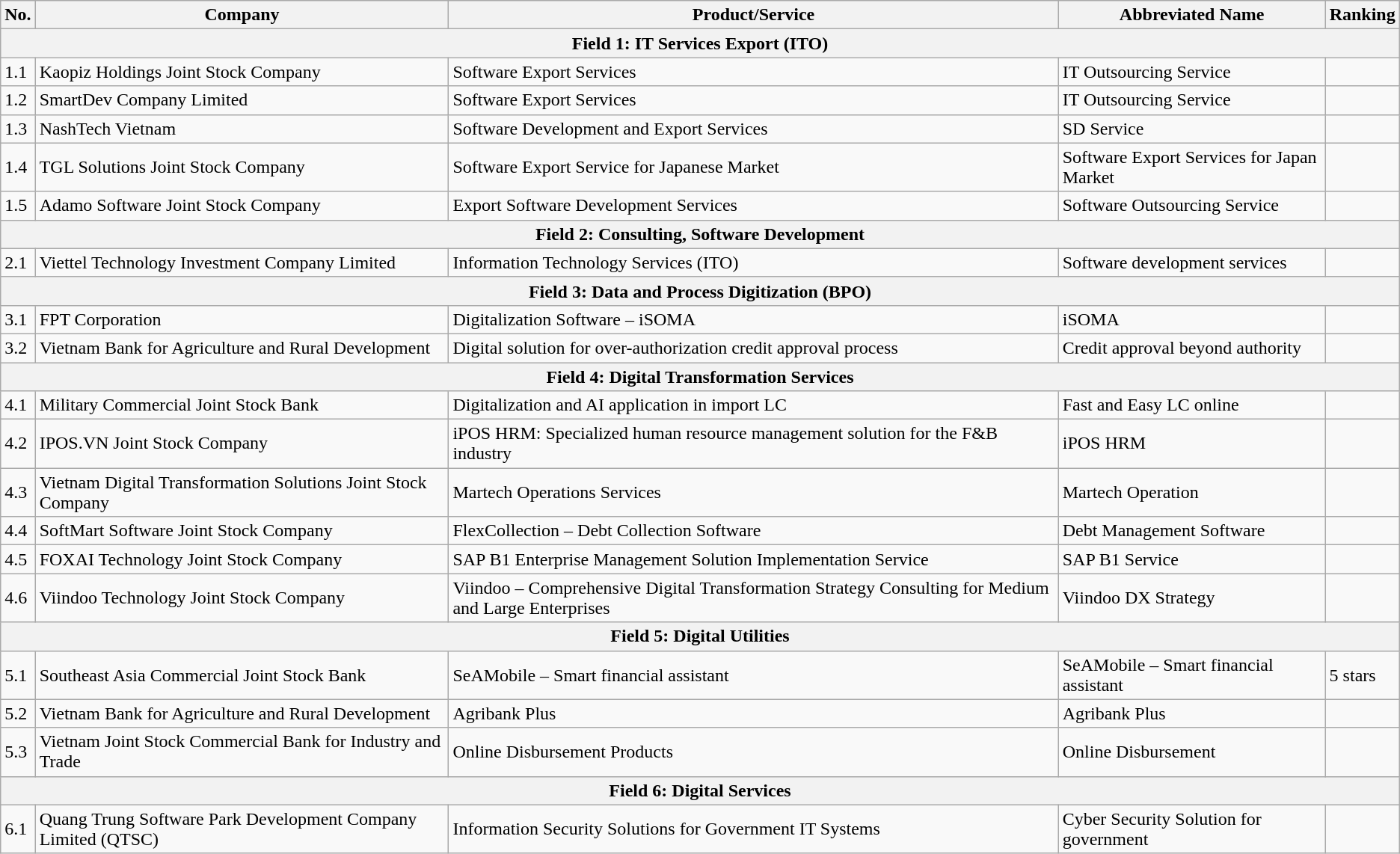<table class="wikitable sortable mw-collapsible mw-collapsed">
<tr>
<th>No.</th>
<th>Company</th>
<th>Product/Service</th>
<th>Abbreviated Name</th>
<th>Ranking</th>
</tr>
<tr>
<th colspan="5" style="background:#f2f2f2;">Field 1: IT Services Export (ITO)</th>
</tr>
<tr>
<td>1.1</td>
<td>Kaopiz Holdings Joint Stock Company</td>
<td>Software Export Services</td>
<td>IT Outsourcing Service</td>
<td></td>
</tr>
<tr>
<td>1.2</td>
<td>SmartDev Company Limited</td>
<td>Software Export Services</td>
<td>IT Outsourcing Service</td>
<td></td>
</tr>
<tr>
<td>1.3</td>
<td>NashTech Vietnam</td>
<td>Software Development and Export Services</td>
<td>SD Service</td>
<td></td>
</tr>
<tr>
<td>1.4</td>
<td>TGL Solutions Joint Stock Company</td>
<td>Software Export Service for Japanese Market</td>
<td>Software Export Services for Japan Market</td>
<td></td>
</tr>
<tr>
<td>1.5</td>
<td>Adamo Software Joint Stock Company</td>
<td>Export Software Development Services</td>
<td>Software Outsourcing Service</td>
<td></td>
</tr>
<tr>
<th colspan="5" style="background:#f2f2f2;">Field 2: Consulting, Software Development</th>
</tr>
<tr>
<td>2.1</td>
<td>Viettel Technology Investment Company Limited</td>
<td>Information Technology Services (ITO)</td>
<td>Software development services</td>
<td></td>
</tr>
<tr>
<th colspan="5" style="background:#f2f2f2;">Field 3: Data and Process Digitization (BPO)</th>
</tr>
<tr>
<td>3.1</td>
<td>FPT Corporation</td>
<td>Digitalization Software – iSOMA</td>
<td>iSOMA</td>
<td></td>
</tr>
<tr>
<td>3.2</td>
<td>Vietnam Bank for Agriculture and Rural Development</td>
<td>Digital solution for over-authorization credit approval process</td>
<td>Credit approval beyond authority</td>
<td></td>
</tr>
<tr>
<th colspan="5" style="background:#f2f2f2;">Field 4: Digital Transformation Services</th>
</tr>
<tr>
<td>4.1</td>
<td>Military Commercial Joint Stock Bank</td>
<td>Digitalization and AI application in import LC</td>
<td>Fast and Easy LC online</td>
<td></td>
</tr>
<tr>
<td>4.2</td>
<td>IPOS.VN Joint Stock Company</td>
<td>iPOS HRM: Specialized human resource management solution for the F&B industry</td>
<td>iPOS HRM</td>
<td></td>
</tr>
<tr>
<td>4.3</td>
<td>Vietnam Digital Transformation Solutions Joint Stock Company</td>
<td>Martech Operations Services</td>
<td>Martech Operation</td>
<td></td>
</tr>
<tr>
<td>4.4</td>
<td>SoftMart Software Joint Stock Company</td>
<td>FlexCollection – Debt Collection Software</td>
<td>Debt Management Software</td>
<td></td>
</tr>
<tr>
<td>4.5</td>
<td>FOXAI Technology Joint Stock Company</td>
<td>SAP B1 Enterprise Management Solution Implementation Service</td>
<td>SAP B1 Service</td>
<td></td>
</tr>
<tr>
<td>4.6</td>
<td>Viindoo Technology Joint Stock Company</td>
<td>Viindoo – Comprehensive Digital Transformation Strategy Consulting for Medium and Large Enterprises</td>
<td>Viindoo DX Strategy</td>
<td></td>
</tr>
<tr>
<th colspan="5" style="background:#f2f2f2;">Field 5: Digital Utilities</th>
</tr>
<tr>
<td>5.1</td>
<td>Southeast Asia Commercial Joint Stock Bank</td>
<td>SeAMobile – Smart financial assistant</td>
<td>SeAMobile – Smart financial assistant</td>
<td>5 stars</td>
</tr>
<tr>
<td>5.2</td>
<td>Vietnam Bank for Agriculture and Rural Development</td>
<td>Agribank Plus</td>
<td>Agribank Plus</td>
<td></td>
</tr>
<tr>
<td>5.3</td>
<td>Vietnam Joint Stock Commercial Bank for Industry and Trade</td>
<td>Online Disbursement Products</td>
<td>Online Disbursement</td>
<td></td>
</tr>
<tr>
<th colspan="5" style="background:#f2f2f2;">Field 6: Digital Services</th>
</tr>
<tr>
<td>6.1</td>
<td>Quang Trung Software Park Development Company Limited (QTSC)</td>
<td>Information Security Solutions for Government IT Systems</td>
<td>Cyber Security Solution for government</td>
<td></td>
</tr>
</table>
